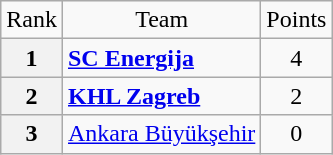<table class="wikitable" style="text-align: center;">
<tr>
<td>Rank</td>
<td>Team</td>
<td>Points</td>
</tr>
<tr>
<th>1</th>
<td style="text-align: left;"> <strong><a href='#'>SC Energija</a></strong></td>
<td>4</td>
</tr>
<tr>
<th>2</th>
<td style="text-align: left;"> <strong><a href='#'>KHL Zagreb</a></strong></td>
<td>2</td>
</tr>
<tr>
<th>3</th>
<td style="text-align: left;"> <a href='#'>Ankara Büyükşehir</a></td>
<td>0</td>
</tr>
</table>
